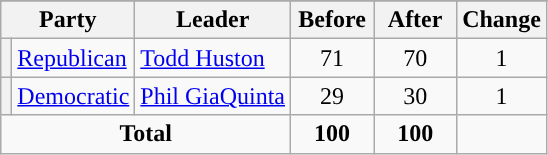<table class="wikitable" style="text-align:center;">
<tr>
</tr>
<tr>
<th colspan=2>Party</th>
<th>Leader</th>
<th style="width:3em">Before</th>
<th style="width:3em">After</th>
<th style="width:3em">Change</th>
</tr>
<tr>
<th style="background-color:"></th>
<td style="text-align:left;"><a href='#'>Republican</a></td>
<td style="text-align:left;"><a href='#'>Todd Huston</a></td>
<td>71</td>
<td>70</td>
<td> 1</td>
</tr>
<tr>
<th style="background-color:"></th>
<td style="text-align:left;"><a href='#'>Democratic</a></td>
<td style="text-align:left;"><a href='#'>Phil GiaQuinta</a></td>
<td>29</td>
<td>30</td>
<td> 1</td>
</tr>
<tr>
<td colspan=3><strong>Total</strong></td>
<td><strong>100</strong></td>
<td><strong>100</strong></td>
<td></td>
</tr>
</table>
